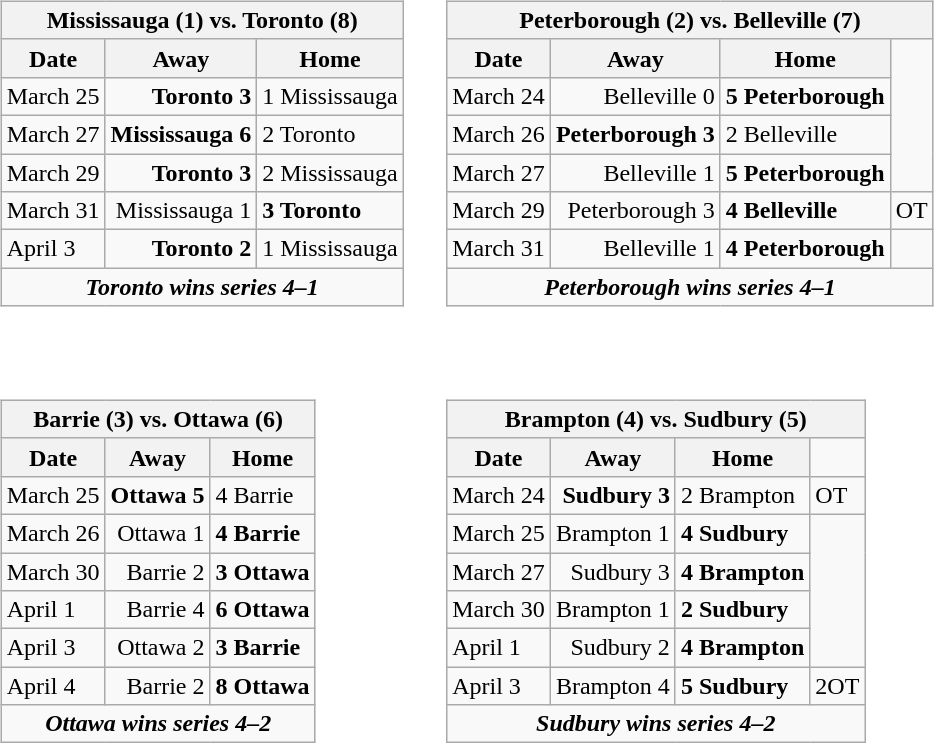<table cellspacing="10">
<tr>
<td valign="top"><br><table class="wikitable">
<tr>
<th bgcolor="#DDDDDD" colspan="4">Mississauga (1) vs. Toronto (8)</th>
</tr>
<tr>
<th>Date</th>
<th>Away</th>
<th>Home</th>
</tr>
<tr>
<td>March 25</td>
<td align="right"><strong>Toronto 3</strong></td>
<td>1 Mississauga</td>
</tr>
<tr>
<td>March 27</td>
<td align="right"><strong>Mississauga 6</strong></td>
<td>2 Toronto</td>
</tr>
<tr>
<td>March 29</td>
<td align="right"><strong>Toronto 3</strong></td>
<td>2 Mississauga</td>
</tr>
<tr>
<td>March 31</td>
<td align="right">Mississauga 1</td>
<td><strong>3 Toronto</strong></td>
</tr>
<tr>
<td>April 3</td>
<td align="right"><strong>Toronto 2</strong></td>
<td>1 Mississauga</td>
</tr>
<tr align="center">
<td colspan="4"><strong><em>Toronto wins series 4–1</em></strong></td>
</tr>
</table>
</td>
<td valign="top"><br><table class="wikitable">
<tr>
<th bgcolor="#DDDDDD" colspan="4">Peterborough (2) vs. Belleville (7)</th>
</tr>
<tr>
<th>Date</th>
<th>Away</th>
<th>Home</th>
</tr>
<tr>
<td>March 24</td>
<td align="right">Belleville 0</td>
<td><strong>5 Peterborough</strong></td>
</tr>
<tr>
<td>March 26</td>
<td align="right"><strong>Peterborough 3</strong></td>
<td>2 Belleville</td>
</tr>
<tr>
<td>March 27</td>
<td align="right">Belleville 1</td>
<td><strong>5 Peterborough</strong></td>
</tr>
<tr>
<td>March 29</td>
<td align="right">Peterborough 3</td>
<td><strong>4 Belleville</strong></td>
<td>OT</td>
</tr>
<tr>
<td>March 31</td>
<td align="right">Belleville 1</td>
<td><strong>4 Peterborough</strong></td>
</tr>
<tr align="center">
<td colspan="4"><strong><em>Peterborough wins series 4–1</em></strong></td>
</tr>
</table>
</td>
</tr>
<tr>
<td valign="top"><br><table class="wikitable">
<tr>
<th bgcolor="#DDDDDD" colspan="4">Barrie (3) vs. Ottawa (6)</th>
</tr>
<tr>
<th>Date</th>
<th>Away</th>
<th>Home</th>
</tr>
<tr>
<td>March 25</td>
<td align="right"><strong>Ottawa 5</strong></td>
<td>4 Barrie</td>
</tr>
<tr>
<td>March 26</td>
<td align="right">Ottawa 1</td>
<td><strong>4 Barrie</strong></td>
</tr>
<tr>
<td>March 30</td>
<td align="right">Barrie 2</td>
<td><strong>3 Ottawa</strong></td>
</tr>
<tr>
<td>April 1</td>
<td align="right">Barrie 4</td>
<td><strong>6 Ottawa</strong></td>
</tr>
<tr>
<td>April 3</td>
<td align="right">Ottawa 2</td>
<td><strong>3 Barrie</strong></td>
</tr>
<tr>
<td>April 4</td>
<td align="right">Barrie 2</td>
<td><strong>8 Ottawa</strong></td>
</tr>
<tr align="center">
<td colspan="4"><strong><em>Ottawa wins series 4–2</em></strong></td>
</tr>
</table>
</td>
<td valign="top"><br><table class="wikitable">
<tr>
<th bgcolor="#DDDDDD" colspan="4">Brampton (4) vs. Sudbury (5)</th>
</tr>
<tr>
<th>Date</th>
<th>Away</th>
<th>Home</th>
</tr>
<tr>
<td>March 24</td>
<td align="right"><strong>Sudbury 3</strong></td>
<td>2 Brampton</td>
<td>OT</td>
</tr>
<tr>
<td>March 25</td>
<td align="right">Brampton 1</td>
<td><strong>4 Sudbury</strong></td>
</tr>
<tr>
<td>March 27</td>
<td align="right">Sudbury 3</td>
<td><strong>4 Brampton</strong></td>
</tr>
<tr>
<td>March 30</td>
<td align="right">Brampton 1</td>
<td><strong>2 Sudbury</strong></td>
</tr>
<tr>
<td>April 1</td>
<td align="right">Sudbury 2</td>
<td><strong>4 Brampton</strong></td>
</tr>
<tr>
<td>April 3</td>
<td align="right">Brampton 4</td>
<td><strong>5 Sudbury</strong></td>
<td>2OT</td>
</tr>
<tr align="center">
<td colspan="4"><strong><em>Sudbury wins series 4–2</em></strong></td>
</tr>
</table>
</td>
</tr>
</table>
